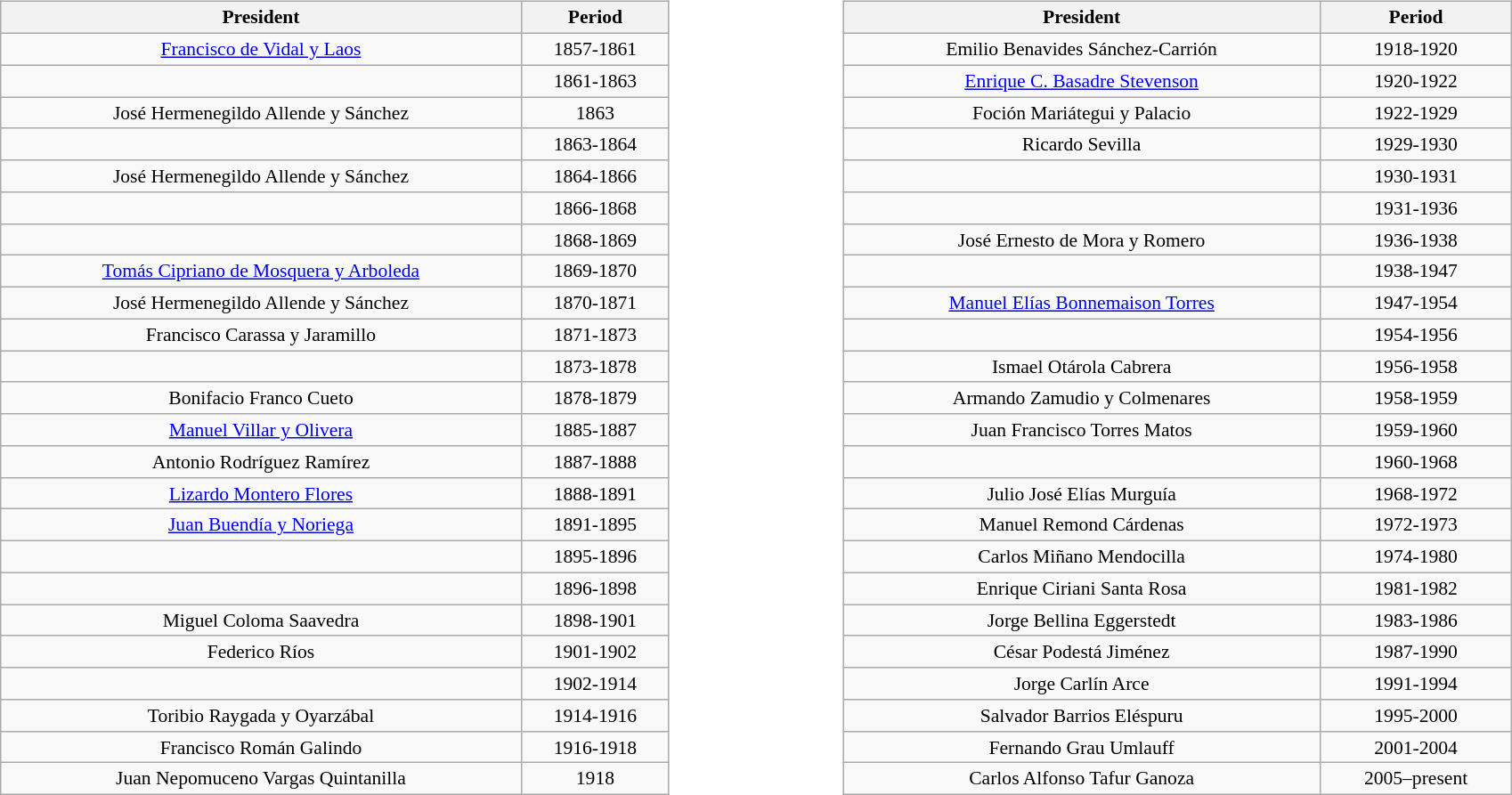<table width=100%>
<tr>
<td valign=top width=50%><br><table class="wikitable" width=80% style="margin:1em auto; font-size:90%; text-align:center;">
<tr>
<th>President</th>
<th>Period</th>
</tr>
<tr align=center>
<td><a href='#'>Francisco de Vidal y Laos</a></td>
<td>1857-1861</td>
</tr>
<tr align=center>
<td></td>
<td>1861-1863</td>
</tr>
<tr align=center>
<td>José Hermenegildo Allende y Sánchez</td>
<td>1863</td>
</tr>
<tr align=center>
<td></td>
<td>1863-1864</td>
</tr>
<tr align=center>
<td>José Hermenegildo Allende y Sánchez</td>
<td>1864-1866</td>
</tr>
<tr align=center>
<td></td>
<td>1866-1868</td>
</tr>
<tr align=center>
<td></td>
<td>1868-1869</td>
</tr>
<tr align=center>
<td><a href='#'>Tomás Cipriano de Mosquera y Arboleda</a></td>
<td>1869-1870</td>
</tr>
<tr align=center>
<td>José Hermenegildo Allende y Sánchez</td>
<td>1870-1871</td>
</tr>
<tr align=center>
<td>Francisco Carassa y Jaramillo</td>
<td>1871-1873</td>
</tr>
<tr align=center>
<td></td>
<td>1873-1878</td>
</tr>
<tr align=center>
<td>Bonifacio Franco Cueto</td>
<td>1878-1879</td>
</tr>
<tr align=center>
<td><a href='#'>Manuel Villar y Olivera</a></td>
<td>1885-1887</td>
</tr>
<tr align=center>
<td>Antonio Rodríguez Ramírez</td>
<td>1887-1888</td>
</tr>
<tr align=center>
<td><a href='#'>Lizardo Montero Flores</a></td>
<td>1888-1891</td>
</tr>
<tr align=center>
<td><a href='#'>Juan Buendía y Noriega</a></td>
<td>1891-1895</td>
</tr>
<tr align=center>
<td></td>
<td>1895-1896</td>
</tr>
<tr align=center>
<td></td>
<td>1896-1898</td>
</tr>
<tr align=center>
<td>Miguel Coloma Saavedra</td>
<td>1898-1901</td>
</tr>
<tr align=center>
<td>Federico Ríos</td>
<td>1901-1902</td>
</tr>
<tr align=center>
<td></td>
<td>1902-1914</td>
</tr>
<tr align=center>
<td>Toribio Raygada y Oyarzábal</td>
<td>1914-1916</td>
</tr>
<tr align=center>
<td>Francisco Román Galindo</td>
<td>1916-1918</td>
</tr>
<tr align=center>
<td>Juan Nepomuceno Vargas Quintanilla</td>
<td>1918</td>
</tr>
</table>
</td>
<td><br><table class="wikitable" width=80% style="margin:1em auto; font-size:90%; text-align:center;">
<tr>
<th>President</th>
<th>Period</th>
</tr>
<tr align=center>
<td>Emilio Benavides Sánchez-Carrión</td>
<td>1918-1920</td>
</tr>
<tr align=center>
<td><a href='#'>Enrique C. Basadre Stevenson</a></td>
<td>1920-1922</td>
</tr>
<tr align=center>
<td>Foción Mariátegui y Palacio</td>
<td>1922-1929</td>
</tr>
<tr align=center>
<td>Ricardo Sevilla</td>
<td>1929-1930</td>
</tr>
<tr align=center>
<td></td>
<td>1930-1931</td>
</tr>
<tr align=center>
<td></td>
<td>1931-1936</td>
</tr>
<tr align=center>
<td>José Ernesto de Mora y Romero</td>
<td>1936-1938</td>
</tr>
<tr align=center>
<td></td>
<td>1938-1947</td>
</tr>
<tr align=center>
<td><a href='#'>Manuel Elías Bonnemaison Torres</a></td>
<td>1947-1954</td>
</tr>
<tr align=center>
<td></td>
<td>1954-1956</td>
</tr>
<tr align=center>
<td>Ismael Otárola Cabrera</td>
<td>1956-1958</td>
</tr>
<tr align=center>
<td>Armando Zamudio y Colmenares</td>
<td>1958-1959</td>
</tr>
<tr align=center>
<td>Juan Francisco Torres Matos</td>
<td>1959-1960</td>
</tr>
<tr align=center>
<td></td>
<td>1960-1968</td>
</tr>
<tr align=center>
<td>Julio José Elías Murguía</td>
<td>1968-1972</td>
</tr>
<tr align=center>
<td>Manuel Remond Cárdenas</td>
<td>1972-1973</td>
</tr>
<tr align=center>
<td>Carlos Miñano Mendocilla</td>
<td>1974-1980</td>
</tr>
<tr align=center>
<td>Enrique Ciriani Santa Rosa</td>
<td>1981-1982</td>
</tr>
<tr align=center>
<td>Jorge Bellina Eggerstedt</td>
<td>1983-1986</td>
</tr>
<tr align=center>
<td>César Podestá Jiménez</td>
<td>1987-1990</td>
</tr>
<tr align=center>
<td>Jorge Carlín Arce</td>
<td>1991-1994</td>
</tr>
<tr align=center>
<td>Salvador Barrios Eléspuru</td>
<td>1995-2000</td>
</tr>
<tr align=center>
<td>Fernando Grau Umlauff</td>
<td>2001-2004</td>
</tr>
<tr align=center>
<td>Carlos Alfonso Tafur Ganoza</td>
<td>2005–present</td>
</tr>
</table>
</td>
</tr>
</table>
